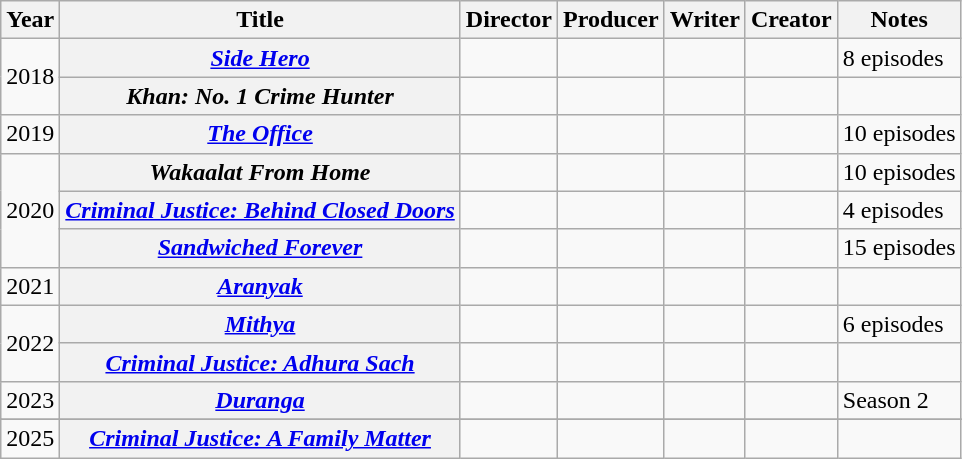<table class="wikitable plainrowheaders sortable">
<tr>
<th>Year</th>
<th>Title</th>
<th>Director</th>
<th>Producer</th>
<th>Writer</th>
<th>Creator</th>
<th>Notes</th>
</tr>
<tr>
<td style="text-align:center;"  rowspan=2>2018</td>
<th scope="row"><em><a href='#'>Side Hero</a></em></th>
<td></td>
<td></td>
<td></td>
<td></td>
<td>8 episodes</td>
</tr>
<tr>
<th scope="row"><em>Khan: No. 1 Crime Hunter</em></th>
<td></td>
<td></td>
<td></td>
<td></td>
<td></td>
</tr>
<tr>
<td style="text-align:center;">2019</td>
<th scope="row"><em><a href='#'>The Office</a></em></th>
<td></td>
<td></td>
<td></td>
<td></td>
<td>10 episodes</td>
</tr>
<tr>
<td style="text-align:center;"  rowspan=3>2020</td>
<th scope="row"><em>Wakaalat From Home</em></th>
<td></td>
<td></td>
<td></td>
<td></td>
<td>10 episodes</td>
</tr>
<tr>
<th scope="row"><em><a href='#'>Criminal Justice: Behind Closed Doors</a></em></th>
<td></td>
<td></td>
<td></td>
<td></td>
<td>4 episodes</td>
</tr>
<tr>
<th scope="row"><em><a href='#'>Sandwiched Forever</a></em></th>
<td></td>
<td></td>
<td></td>
<td></td>
<td>15 episodes</td>
</tr>
<tr>
<td style="text-align:center;">2021</td>
<th scope="row"><em><a href='#'>Aranyak</a></em></th>
<td></td>
<td></td>
<td></td>
<td></td>
<td> </td>
</tr>
<tr>
<td style="text-align:center;" rowspan=2>2022</td>
<th scope="row"><em><a href='#'>Mithya</a></em></th>
<td></td>
<td></td>
<td></td>
<td></td>
<td>6 episodes</td>
</tr>
<tr>
<th scope="row"><em><a href='#'>Criminal Justice: Adhura Sach</a></em> </th>
<td></td>
<td></td>
<td></td>
<td></td>
<td></td>
</tr>
<tr>
<td style="text-align:center;">2023</td>
<th scope="row"><em><a href='#'>Duranga</a></em></th>
<td></td>
<td></td>
<td></td>
<td></td>
<td>Season 2</td>
</tr>
<tr>
</tr>
<tr>
<td style="text-align:center;">2025</td>
<th scope="row"><em><a href='#'>Criminal Justice: A Family Matter</a></em></th>
<td></td>
<td></td>
<td></td>
<td></td>
<td></td>
</tr>
</table>
